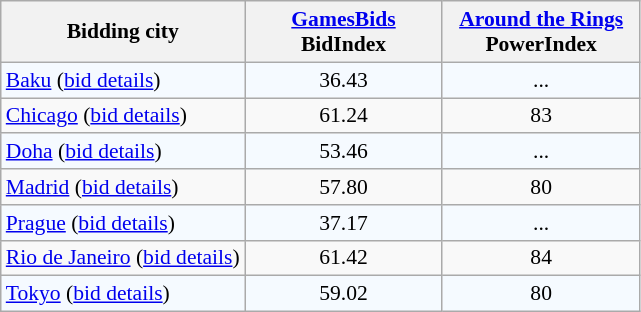<table class="wikitable sortable" style="text-align:center; font-size:90%">
<tr>
<th>Bidding city</th>
<th width="125px"><a href='#'>GamesBids</a><br>BidIndex</th>
<th width="125px"><a href='#'>Around the Rings</a><br>PowerIndex</th>
</tr>
<tr bgcolor=#F5FAFF>
<td style="text-align: left"><a href='#'>Baku</a> (<a href='#'>bid details</a>)</td>
<td>36.43</td>
<td>...</td>
</tr>
<tr>
<td style="text-align: left"><a href='#'>Chicago</a> (<a href='#'>bid details</a>)</td>
<td>61.24</td>
<td>83</td>
</tr>
<tr bgcolor=#F5FAFF>
<td style="text-align: left"><a href='#'>Doha</a> (<a href='#'>bid details</a>)</td>
<td>53.46</td>
<td>...</td>
</tr>
<tr>
<td style="text-align: left"><a href='#'>Madrid</a> (<a href='#'>bid details</a>)</td>
<td>57.80</td>
<td>80</td>
</tr>
<tr bgcolor=#F5FAFF>
<td style="text-align: left"><a href='#'>Prague</a> (<a href='#'>bid details</a>)</td>
<td>37.17</td>
<td>...</td>
</tr>
<tr>
<td style="text-align: left"><a href='#'>Rio de Janeiro</a> (<a href='#'>bid details</a>)</td>
<td>61.42</td>
<td>84</td>
</tr>
<tr bgcolor=#F5FAFF>
<td style="text-align: left"><a href='#'>Tokyo</a> (<a href='#'>bid details</a>)</td>
<td>59.02</td>
<td>80</td>
</tr>
</table>
